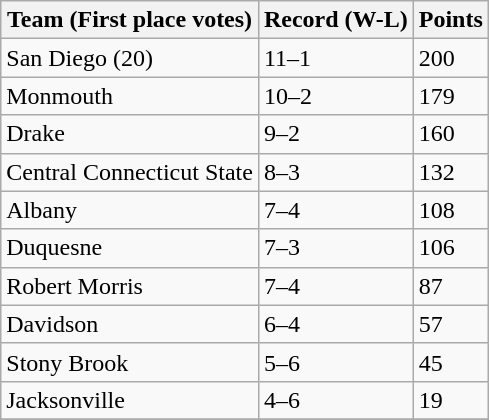<table class="wikitable">
<tr>
<th>Team (First place votes)</th>
<th>Record (W-L)</th>
<th>Points</th>
</tr>
<tr>
<td>San Diego (20)</td>
<td>11–1</td>
<td>200</td>
</tr>
<tr>
<td>Monmouth</td>
<td>10–2</td>
<td>179</td>
</tr>
<tr>
<td>Drake</td>
<td>9–2</td>
<td>160</td>
</tr>
<tr>
<td>Central Connecticut State</td>
<td>8–3</td>
<td>132</td>
</tr>
<tr>
<td>Albany</td>
<td>7–4</td>
<td>108</td>
</tr>
<tr>
<td>Duquesne</td>
<td>7–3</td>
<td>106</td>
</tr>
<tr>
<td>Robert Morris</td>
<td>7–4</td>
<td>87</td>
</tr>
<tr>
<td>Davidson</td>
<td>6–4</td>
<td>57</td>
</tr>
<tr>
<td>Stony Brook</td>
<td>5–6</td>
<td>45</td>
</tr>
<tr>
<td>Jacksonville</td>
<td>4–6</td>
<td>19</td>
</tr>
<tr>
</tr>
</table>
